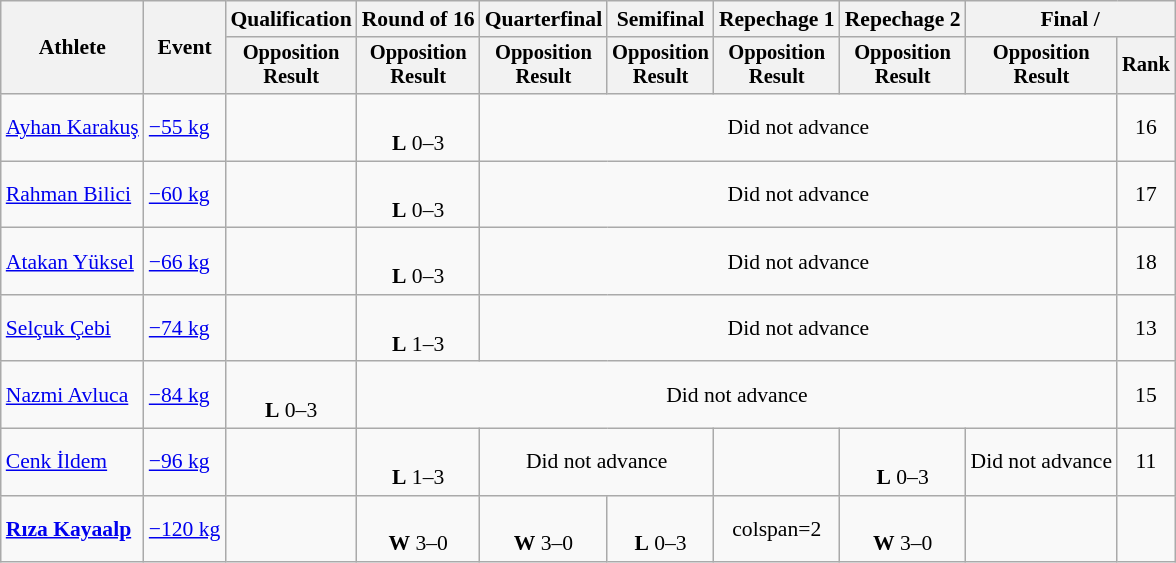<table class="wikitable" style="font-size:90%">
<tr>
<th rowspan="2">Athlete</th>
<th rowspan="2">Event</th>
<th>Qualification</th>
<th>Round of 16</th>
<th>Quarterfinal</th>
<th>Semifinal</th>
<th>Repechage 1</th>
<th>Repechage 2</th>
<th colspan=2>Final / </th>
</tr>
<tr style="font-size: 95%">
<th>Opposition<br>Result</th>
<th>Opposition<br>Result</th>
<th>Opposition<br>Result</th>
<th>Opposition<br>Result</th>
<th>Opposition<br>Result</th>
<th>Opposition<br>Result</th>
<th>Opposition<br>Result</th>
<th>Rank</th>
</tr>
<tr align=center>
<td align=left><a href='#'>Ayhan Karakuş</a></td>
<td align=left><a href='#'>−55 kg</a></td>
<td></td>
<td><br><strong>L</strong> 0–3 <sup></sup></td>
<td colspan=5>Did not advance</td>
<td>16</td>
</tr>
<tr align=center>
<td align=left><a href='#'>Rahman Bilici</a></td>
<td align=left><a href='#'>−60 kg</a></td>
<td></td>
<td><br><strong>L</strong> 0–3 <sup></sup></td>
<td colspan=5>Did not advance</td>
<td>17</td>
</tr>
<tr align=center>
<td align=left><a href='#'>Atakan Yüksel</a></td>
<td align=left><a href='#'>−66 kg</a></td>
<td></td>
<td><br><strong>L</strong> 0–3 <sup></sup></td>
<td colspan=5>Did not advance</td>
<td>18</td>
</tr>
<tr align=center>
<td align=left><a href='#'>Selçuk Çebi</a></td>
<td align=left><a href='#'>−74 kg</a></td>
<td></td>
<td><br><strong>L</strong> 1–3 <sup></sup></td>
<td colspan=5>Did not advance</td>
<td>13</td>
</tr>
<tr align=center>
<td align=left><a href='#'>Nazmi Avluca</a></td>
<td align=left><a href='#'>−84 kg</a></td>
<td><br><strong>L</strong> 0–3 <sup></sup></td>
<td colspan=6>Did not advance</td>
<td>15</td>
</tr>
<tr align=center>
<td align=left><a href='#'>Cenk İldem</a></td>
<td align=left><a href='#'>−96 kg</a></td>
<td></td>
<td><br><strong>L</strong> 1–3 <sup></sup></td>
<td colspan=2>Did not advance</td>
<td></td>
<td><br><strong>L</strong> 0–3 <sup></sup></td>
<td>Did not advance</td>
<td>11</td>
</tr>
<tr align=center>
<td align=left><strong><a href='#'>Rıza Kayaalp</a></strong></td>
<td align=left><a href='#'>−120 kg</a></td>
<td></td>
<td><br><strong>W</strong> 3–0 <sup></sup></td>
<td><br><strong>W</strong> 3–0 <sup></sup></td>
<td><br><strong>L</strong> 0–3 <sup></sup></td>
<td>colspan=2 </td>
<td><br> <strong>W</strong> 3–0 <sup></sup></td>
<td></td>
</tr>
</table>
